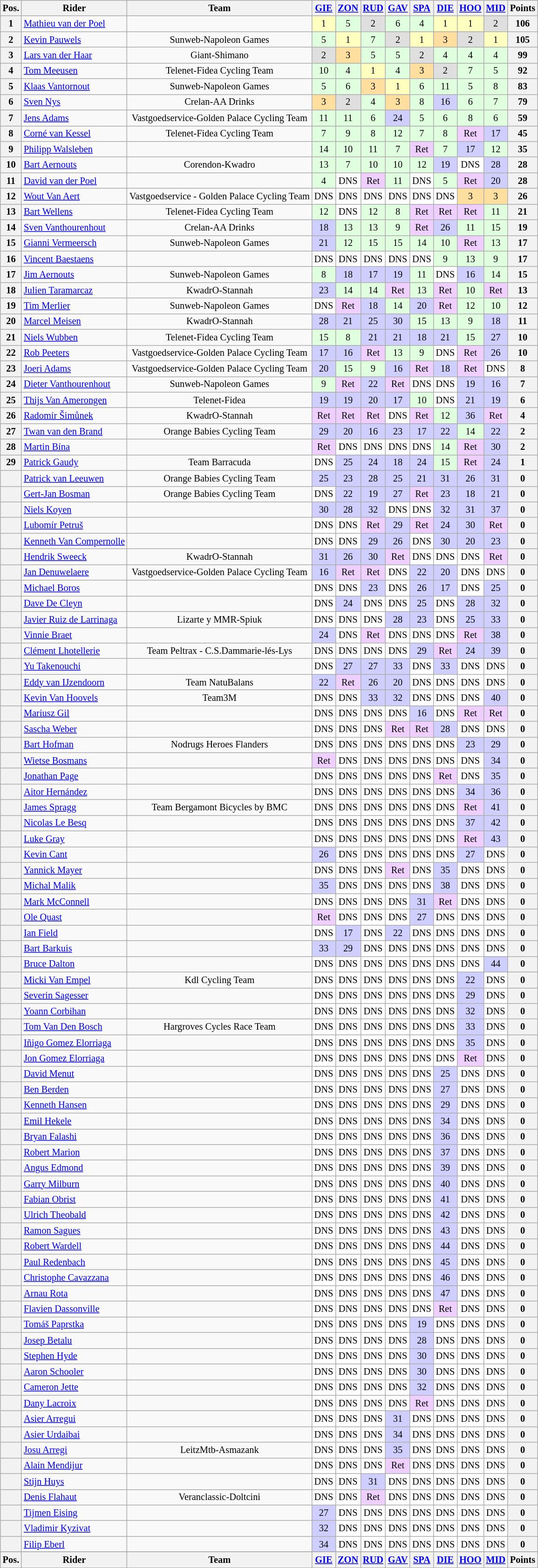<table class="wikitable" style="font-size: 85%; text-align: center;">
<tr style="background:#f9f9f9" valign="top">
<th valign="middle">Pos.</th>
<th valign="middle">Rider</th>
<th valign="middle">Team</th>
<th><a href='#'>GIE</a></th>
<th><a href='#'>ZON</a></th>
<th><a href='#'>RUD</a></th>
<th><a href='#'>GAV</a></th>
<th><a href='#'>SPA</a></th>
<th><a href='#'>DIE</a></th>
<th><a href='#'>HOO</a></th>
<th><a href='#'>MID</a></th>
<th valign="middle">Points</th>
</tr>
<tr>
<th>1</th>
<td align="left"> <a href='#'>Mathieu van der Poel</a></td>
<td></td>
<td bgcolor="#FFFFBF">1</td>
<td bgcolor="#DFFFDF">5</td>
<td bgcolor="#DFDFDF">2</td>
<td bgcolor="#DFFFDF">6</td>
<td bgcolor="#DFFFDF">4</td>
<td bgcolor="#FFFFBF">1</td>
<td bgcolor="#FFFFBF">1</td>
<td bgcolor="#DFDFDF">2</td>
<th>106</th>
</tr>
<tr>
<th>2</th>
<td align="left"> <a href='#'>Kevin Pauwels</a></td>
<td>Sunweb-Napoleon Games</td>
<td bgcolor="#DFFFDF">5</td>
<td bgcolor="#FFFFBF">1</td>
<td bgcolor="#DFFFDF">7</td>
<td bgcolor="#DFDFDF">2</td>
<td bgcolor="#FFFFBF">1</td>
<td bgcolor="#FFDF9F">3</td>
<td bgcolor="#DFDFDF">2</td>
<td bgcolor="#FFFFBF">1</td>
<th>105</th>
</tr>
<tr>
<th>3</th>
<td align="left"> <a href='#'>Lars van der Haar</a></td>
<td>Giant-Shimano</td>
<td bgcolor="#DFDFDF">2</td>
<td bgcolor="#FFDF9F">3</td>
<td bgcolor="#DFFFDF">5</td>
<td bgcolor="#DFFFDF">5</td>
<td bgcolor="#DFDFDF">2</td>
<td bgcolor="#DFFFDF">4</td>
<td bgcolor="#DFFFDF">4</td>
<td bgcolor="#DFFFDF">4</td>
<th>99</th>
</tr>
<tr>
<th>4</th>
<td align="left"> <a href='#'>Tom Meeusen</a></td>
<td>Telenet-Fidea Cycling Team</td>
<td bgcolor="#DFFFDF">10</td>
<td bgcolor="#DFFFDF">4</td>
<td bgcolor="#FFFFBF">1</td>
<td bgcolor="#DFFFDF">4</td>
<td bgcolor="#FFDF9F">3</td>
<td bgcolor="#DFDFDF">2</td>
<td bgcolor="#DFFFDF">7</td>
<td bgcolor="#DFFFDF">5</td>
<th>92</th>
</tr>
<tr>
<th>5</th>
<td align="left"> <a href='#'>Klaas Vantornout</a></td>
<td>Sunweb-Napoleon Games</td>
<td bgcolor="#DFFFDF">5</td>
<td bgcolor="#DFFFDF">6</td>
<td bgcolor="#FFDF9F">3</td>
<td bgcolor="#FFFFBF">1</td>
<td bgcolor="#DFFFDF">6</td>
<td bgcolor="#DFFFDF">11</td>
<td bgcolor="#DFFFDF">5</td>
<td bgcolor="#DFFFDF">8</td>
<th>83</th>
</tr>
<tr>
<th>6</th>
<td align="left"> <a href='#'>Sven Nys</a></td>
<td>Crelan-AA Drinks</td>
<td bgcolor="#FFDF9F">3</td>
<td bgcolor="#DFDFDF">2</td>
<td bgcolor="#DFFFDF">4</td>
<td bgcolor="#FFDF9F">3</td>
<td bgcolor="#DFFFDF">8</td>
<td bgcolor="#CFCFFF">16</td>
<td bgcolor="#DFFFDF">6</td>
<td bgcolor="#DFFFDF">7</td>
<th>79</th>
</tr>
<tr>
<th>7</th>
<td align="left"> <a href='#'>Jens Adams</a></td>
<td>Vastgoedservice-Golden Palace Cycling Team</td>
<td bgcolor="#DFFFDF">11</td>
<td bgcolor="#DFFFDF">11</td>
<td bgcolor="#DFFFDF">6</td>
<td bgcolor="#CFCFFF">24</td>
<td bgcolor="#DFFFDF">5</td>
<td bgcolor="#DFFFDF">6</td>
<td bgcolor="#DFFFDF">8</td>
<td bgcolor="#DFFFDF">6</td>
<th>59</th>
</tr>
<tr>
<th>8</th>
<td align="left"> <a href='#'>Corné van Kessel</a></td>
<td>Telenet-Fidea Cycling Team</td>
<td bgcolor="#DFFFDF">7</td>
<td bgcolor="#DFFFDF">9</td>
<td bgcolor="#DFFFDF">8</td>
<td bgcolor="#DFFFDF">12</td>
<td bgcolor="#DFFFDF">7</td>
<td bgcolor="#DFFFDF">8</td>
<td bgcolor="#EFCFFF">Ret</td>
<td bgcolor="#CFCFFF">17</td>
<th>45</th>
</tr>
<tr>
<th>9</th>
<td align="left"> <a href='#'>Philipp Walsleben</a></td>
<td></td>
<td bgcolor="#DFFFDF">14</td>
<td bgcolor="#DFFFDF">10</td>
<td bgcolor="#DFFFDF">11</td>
<td bgcolor="#DFFFDF">7</td>
<td bgcolor="#EFCFFF">Ret</td>
<td bgcolor="#DFFFDF">7</td>
<td bgcolor="#CFCFFF">17</td>
<td bgcolor="#DFFFDF">12</td>
<th>35</th>
</tr>
<tr>
<th>10</th>
<td align="left"> <a href='#'>Bart Aernouts</a></td>
<td>Corendon-Kwadro</td>
<td bgcolor="#DFFFDF">13</td>
<td bgcolor="#DFFFDF">7</td>
<td bgcolor="#DFFFDF">10</td>
<td bgcolor="#DFFFDF">10</td>
<td bgcolor="#DFFFDF">12</td>
<td bgcolor="#CFCFFF">19</td>
<td bgcolor="#FFFFFF">DNS</td>
<td bgcolor="#CFCFFF">28</td>
<th>28</th>
</tr>
<tr>
<th>11</th>
<td align="left"> <a href='#'>David van der Poel</a></td>
<td></td>
<td bgcolor="#DFFFDF">4</td>
<td bgcolor="#FFFFFF">DNS</td>
<td bgcolor="#EFCFFF">Ret</td>
<td bgcolor="#DFFFDF">11</td>
<td bgcolor="#FFFFFF">DNS</td>
<td bgcolor="#DFFFDF">5</td>
<td bgcolor="#EFCFFF">Ret</td>
<td bgcolor="#CFCFFF">20</td>
<th>28</th>
</tr>
<tr>
<th>12</th>
<td align="left"> <a href='#'>Wout Van Aert</a></td>
<td>Vastgoedservice - Golden Palace Cycling Team</td>
<td bgcolor="#FFFFFF">DNS</td>
<td bgcolor="#FFFFFF">DNS</td>
<td bgcolor="#FFFFFF">DNS</td>
<td bgcolor="#FFFFFF">DNS</td>
<td bgcolor="#FFFFFF">DNS</td>
<td bgcolor="#FFFFFF">DNS</td>
<td bgcolor="#FFDF9F">3</td>
<td bgcolor="#FFDF9F">3</td>
<th>26</th>
</tr>
<tr>
<th>13</th>
<td align="left"> <a href='#'>Bart Wellens</a></td>
<td>Telenet-Fidea Cycling Team</td>
<td bgcolor="#DFFFDF">12</td>
<td bgcolor="#FFFFFF">DNS</td>
<td bgcolor="#DFFFDF">12</td>
<td bgcolor="#DFFFDF">8</td>
<td bgcolor="#EFCFFF">Ret</td>
<td bgcolor="#EFCFFF">Ret</td>
<td bgcolor="#EFCFFF">Ret</td>
<td bgcolor="#DFFFDF">11</td>
<th>21</th>
</tr>
<tr>
<th>14</th>
<td align="left"> <a href='#'>Sven Vanthourenhout</a></td>
<td>Crelan-AA Drinks</td>
<td bgcolor="#CFCFFF">18</td>
<td bgcolor="#DFFFDF">13</td>
<td bgcolor="#DFFFDF">13</td>
<td bgcolor="#DFFFDF">9</td>
<td bgcolor="#EFCFFF">Ret</td>
<td bgcolor="#CFCFFF">26</td>
<td bgcolor="#DFFFDF">11</td>
<td bgcolor="#DFFFDF">15</td>
<th>19</th>
</tr>
<tr>
<th>15</th>
<td align="left"> <a href='#'>Gianni Vermeersch</a></td>
<td>Sunweb-Napoleon Games</td>
<td bgcolor="#CFCFFF">21</td>
<td bgcolor="#DFFFDF">12</td>
<td bgcolor="#DFFFDF">15</td>
<td bgcolor="#DFFFDF">15</td>
<td bgcolor="#DFFFDF">14</td>
<td bgcolor="#DFFFDF">10</td>
<td bgcolor="#EFCFFF">Ret</td>
<td bgcolor="#DFFFDF">13</td>
<th>17</th>
</tr>
<tr>
<th>16</th>
<td align="left"> <a href='#'>Vincent Baestaens</a></td>
<td></td>
<td bgcolor="#FFFFFF">DNS</td>
<td bgcolor="#FFFFFF">DNS</td>
<td bgcolor="#FFFFFF">DNS</td>
<td bgcolor="#FFFFFF">DNS</td>
<td bgcolor="#FFFFFF">DNS</td>
<td bgcolor="#DFFFDF">9</td>
<td bgcolor="#DFFFDF">13</td>
<td bgcolor="#DFFFDF">9</td>
<th>17</th>
</tr>
<tr>
<th>17</th>
<td align="left"> <a href='#'>Jim Aernouts</a></td>
<td>Sunweb-Napoleon Games</td>
<td bgcolor="#DFFFDF">8</td>
<td bgcolor="#CFCFFF">18</td>
<td bgcolor="#CFCFFF">17</td>
<td bgcolor="#CFCFFF">19</td>
<td bgcolor="#DFFFDF">11</td>
<td bgcolor="#FFFFFF">DNS</td>
<td bgcolor="#CFCFFF">16</td>
<td bgcolor="#DFFFDF">14</td>
<th>15</th>
</tr>
<tr>
<th>18</th>
<td align="left"> <a href='#'>Julien Taramarcaz</a></td>
<td>KwadrO-Stannah</td>
<td bgcolor="#CFCFFF">23</td>
<td bgcolor="#DFFFDF">14</td>
<td bgcolor="#DFFFDF">14</td>
<td bgcolor="#EFCFFF">Ret</td>
<td bgcolor="#DFFFDF">13</td>
<td bgcolor="#EFCFFF">Ret</td>
<td bgcolor="#DFFFDF">10</td>
<td bgcolor="#EFCFFF">Ret</td>
<th>13</th>
</tr>
<tr>
<th>19</th>
<td align="left"> <a href='#'>Tim Merlier</a></td>
<td>Sunweb-Napoleon Games</td>
<td bgcolor="#FFFFFF">DNS</td>
<td bgcolor="#EFCFFF">Ret</td>
<td bgcolor="#CFCFFF">18</td>
<td bgcolor="#DFFFDF">14</td>
<td bgcolor="#CFCFFF">20</td>
<td bgcolor="#EFCFFF">Ret</td>
<td bgcolor="#DFFFDF">12</td>
<td bgcolor="#DFFFDF">10</td>
<th>12</th>
</tr>
<tr>
<th>20</th>
<td align="left"> <a href='#'>Marcel Meisen</a></td>
<td>KwadrO-Stannah</td>
<td bgcolor="#CFCFFF">28</td>
<td bgcolor="#CFCFFF">21</td>
<td bgcolor="#CFCFFF">25</td>
<td bgcolor="#CFCFFF">30</td>
<td bgcolor="#DFFFDF">15</td>
<td bgcolor="#DFFFDF">13</td>
<td bgcolor="#DFFFDF">9</td>
<td bgcolor="#CFCFFF">18</td>
<th>11</th>
</tr>
<tr>
<th>21</th>
<td align="left"> <a href='#'>Niels Wubben</a></td>
<td>Telenet-Fidea Cycling Team</td>
<td bgcolor="#DFFFDF">15</td>
<td bgcolor="#DFFFDF">8</td>
<td bgcolor="#CFCFFF">21</td>
<td bgcolor="#CFCFFF">21</td>
<td bgcolor="#CFCFFF">18</td>
<td bgcolor="#CFCFFF">21</td>
<td bgcolor="#DFFFDF">15</td>
<td bgcolor="#CFCFFF">27</td>
<th>10</th>
</tr>
<tr>
<th>22</th>
<td align="left"> <a href='#'>Rob Peeters</a></td>
<td>Vastgoedservice-Golden Palace Cycling Team</td>
<td bgcolor="#CFCFFF">17</td>
<td bgcolor="#CFCFFF">16</td>
<td bgcolor="#EFCFFF">Ret</td>
<td bgcolor="#DFFFDF">13</td>
<td bgcolor="#DFFFDF">9</td>
<td bgcolor="#FFFFFF">DNS</td>
<td bgcolor="#EFCFFF">Ret</td>
<td bgcolor="#CFCFFF">26</td>
<th>10</th>
</tr>
<tr>
<th>23</th>
<td align="left"> <a href='#'>Joeri Adams</a></td>
<td>Vastgoedservice-Golden Palace Cycling Team</td>
<td bgcolor="#CFCFFF">20</td>
<td bgcolor="#DFFFDF">15</td>
<td bgcolor="#DFFFDF">9</td>
<td bgcolor="#CFCFFF">16</td>
<td bgcolor="#EFCFFF">Ret</td>
<td bgcolor="#CFCFFF">18</td>
<td bgcolor="#EFCFFF">Ret</td>
<td bgcolor="#FFFFFF">DNS</td>
<th>8</th>
</tr>
<tr>
<th>24</th>
<td align="left"> <a href='#'>Dieter Vanthourenhout</a></td>
<td>Sunweb-Napoleon Games</td>
<td bgcolor="#DFFFDF">9</td>
<td bgcolor="#EFCFFF">Ret</td>
<td bgcolor="#CFCFFF">22</td>
<td bgcolor="#EFCFFF">Ret</td>
<td bgcolor="#FFFFFF">DNS</td>
<td bgcolor="#FFFFFF">DNS</td>
<td bgcolor="#CFCFFF">19</td>
<td bgcolor="#CFCFFF">16</td>
<th>7</th>
</tr>
<tr>
<th>25</th>
<td align="left"> <a href='#'>Thijs Van Amerongen</a></td>
<td>Telenet-Fidea</td>
<td bgcolor="#CFCFFF">19</td>
<td bgcolor="#CFCFFF">19</td>
<td bgcolor="#CFCFFF">20</td>
<td bgcolor="#CFCFFF">17</td>
<td bgcolor="#DFFFDF">10</td>
<td bgcolor="#FFFFFF">DNS</td>
<td bgcolor="#CFCFFF">21</td>
<td bgcolor="#CFCFFF">19</td>
<th>6</th>
</tr>
<tr>
<th>26</th>
<td align="left"> <a href='#'>Radomír Šimůnek</a></td>
<td>KwadrO-Stannah</td>
<td bgcolor="#EFCFFF">Ret</td>
<td bgcolor="#EFCFFF">Ret</td>
<td bgcolor="#EFCFFF">Ret</td>
<td bgcolor="#FFFFFF">DNS</td>
<td bgcolor="#EFCFFF">Ret</td>
<td bgcolor="#DFFFDF">12</td>
<td bgcolor="#CFCFFF">36</td>
<td bgcolor="#EFCFFF">Ret</td>
<th>4</th>
</tr>
<tr>
<th>27</th>
<td align="left"> <a href='#'>Twan van den Brand</a></td>
<td>Orange Babies Cycling Team</td>
<td bgcolor="#CFCFFF">29</td>
<td bgcolor="#CFCFFF">20</td>
<td bgcolor="#CFCFFF">16</td>
<td bgcolor="#CFCFFF">23</td>
<td bgcolor="#CFCFFF">17</td>
<td bgcolor="#CFCFFF">22</td>
<td bgcolor="#DFFFDF">14</td>
<td bgcolor="#CFCFFF">22</td>
<th>2</th>
</tr>
<tr>
<th>28</th>
<td align="left"> <a href='#'>Martin Bína</a></td>
<td></td>
<td bgcolor="#EFCFFF">Ret</td>
<td bgcolor="#FFFFFF">DNS</td>
<td bgcolor="#FFFFFF">DNS</td>
<td bgcolor="#FFFFFF">DNS</td>
<td bgcolor="#FFFFFF">DNS</td>
<td bgcolor="#DFFFDF">14</td>
<td bgcolor="#EFCFFF">Ret</td>
<td bgcolor="#CFCFFF">30</td>
<th>2</th>
</tr>
<tr>
<th>29</th>
<td align="left"> <a href='#'>Patrick Gaudy</a></td>
<td>Team Barracuda</td>
<td bgcolor="#FFFFFF">DNS</td>
<td bgcolor="#CFCFFF">25</td>
<td bgcolor="#CFCFFF">24</td>
<td bgcolor="#CFCFFF">18</td>
<td bgcolor="#CFCFFF">24</td>
<td bgcolor="#DFFFDF">15</td>
<td bgcolor="#EFCFFF">Ret</td>
<td bgcolor="#CFCFFF">24</td>
<th>1</th>
</tr>
<tr>
<th></th>
<td align="left"> <a href='#'>Patrick van Leeuwen</a></td>
<td>Orange Babies Cycling Team</td>
<td bgcolor="#CFCFFF">25</td>
<td bgcolor="#CFCFFF">23</td>
<td bgcolor="#CFCFFF">28</td>
<td bgcolor="#CFCFFF">25</td>
<td bgcolor="#CFCFFF">21</td>
<td bgcolor="#CFCFFF">31</td>
<td bgcolor="#CFCFFF">26</td>
<td bgcolor="#CFCFFF">31</td>
<th>0</th>
</tr>
<tr>
<th></th>
<td align="left"> <a href='#'>Gert-Jan Bosman</a></td>
<td>Orange Babies Cycling Team</td>
<td bgcolor="#FFFFFF">DNS</td>
<td bgcolor="#CFCFFF">22</td>
<td bgcolor="#CFCFFF">19</td>
<td bgcolor="#CFCFFF">27</td>
<td bgcolor="#EFCFFF">Ret</td>
<td bgcolor="#CFCFFF">23</td>
<td bgcolor="#CFCFFF">18</td>
<td bgcolor="#CFCFFF">21</td>
<th>0</th>
</tr>
<tr>
<th></th>
<td align="left"> <a href='#'>Niels Koyen</a></td>
<td></td>
<td bgcolor="#CFCFFF">30</td>
<td bgcolor="#CFCFFF">28</td>
<td bgcolor="#CFCFFF">32</td>
<td bgcolor="#FFFFFF">DNS</td>
<td bgcolor="#FFFFFF">DNS</td>
<td bgcolor="#CFCFFF">32</td>
<td bgcolor="#CFCFFF">31</td>
<td bgcolor="#CFCFFF">37</td>
<th>0</th>
</tr>
<tr>
<th></th>
<td align="left"> <a href='#'>Lubomír Petruš</a></td>
<td></td>
<td bgcolor="#FFFFFF">DNS</td>
<td bgcolor="#FFFFFF">DNS</td>
<td bgcolor="#EFCFFF">Ret</td>
<td bgcolor="#CFCFFF">29</td>
<td bgcolor="#EFCFFF">Ret</td>
<td bgcolor="#CFCFFF">24</td>
<td bgcolor="#CFCFFF">30</td>
<td bgcolor="#EFCFFF">Ret</td>
<th>0</th>
</tr>
<tr>
<th></th>
<td align="left"> <a href='#'>Kenneth Van Compernolle</a></td>
<td></td>
<td bgcolor="#FFFFFF">DNS</td>
<td bgcolor="#FFFFFF">DNS</td>
<td bgcolor="#CFCFFF">29</td>
<td bgcolor="#CFCFFF">26</td>
<td bgcolor="#FFFFFF">DNS</td>
<td bgcolor="#CFCFFF">30</td>
<td bgcolor="#CFCFFF">20</td>
<td bgcolor="#CFCFFF">23</td>
<th>0</th>
</tr>
<tr>
<th></th>
<td align="left"> <a href='#'>Hendrik Sweeck</a></td>
<td>KwadrO-Stannah</td>
<td bgcolor="#CFCFFF">31</td>
<td bgcolor="#CFCFFF">26</td>
<td bgcolor="#CFCFFF">30</td>
<td bgcolor="#EFCFFF">Ret</td>
<td bgcolor="#FFFFFF">DNS</td>
<td bgcolor="#FFFFFF">DNS</td>
<td bgcolor="#FFFFFF">DNS</td>
<td bgcolor="#EFCFFF">Ret</td>
<th>0</th>
</tr>
<tr>
<th></th>
<td align="left"> <a href='#'>Jan Denuwelaere</a></td>
<td>Vastgoedservice-Golden Palace Cycling Team</td>
<td bgcolor="#CFCFFF">16</td>
<td bgcolor="#EFCFFF">Ret</td>
<td bgcolor="#EFCFFF">Ret</td>
<td bgcolor="#FFFFFF">DNS</td>
<td bgcolor="#CFCFFF">22</td>
<td bgcolor="#CFCFFF">20</td>
<td bgcolor="#FFFFFF">DNS</td>
<td bgcolor="#FFFFFF">DNS</td>
<th>0</th>
</tr>
<tr>
<th></th>
<td align="left"> <a href='#'>Michael Boros</a></td>
<td></td>
<td bgcolor="#FFFFFF">DNS</td>
<td bgcolor="#FFFFFF">DNS</td>
<td bgcolor="#CFCFFF">23</td>
<td bgcolor="#FFFFFF">DNS</td>
<td bgcolor="#CFCFFF">26</td>
<td bgcolor="#CFCFFF">17</td>
<td bgcolor="#FFFFFF">DNS</td>
<td bgcolor="#CFCFFF">25</td>
<th>0</th>
</tr>
<tr>
<th></th>
<td align="left"> <a href='#'>Dave De Cleyn</a></td>
<td></td>
<td bgcolor="#FFFFFF">DNS</td>
<td bgcolor="#CFCFFF">24</td>
<td bgcolor="#FFFFFF">DNS</td>
<td bgcolor="#FFFFFF">DNS</td>
<td bgcolor="#CFCFFF">25</td>
<td bgcolor="#FFFFFF">DNS</td>
<td bgcolor="#CFCFFF">28</td>
<td bgcolor="#CFCFFF">32</td>
<th>0</th>
</tr>
<tr>
<th></th>
<td align="left"> <a href='#'>Javier Ruiz de Larrinaga</a></td>
<td>Lizarte y MMR-Spiuk</td>
<td bgcolor="#FFFFFF">DNS</td>
<td bgcolor="#FFFFFF">DNS</td>
<td bgcolor="#FFFFFF">DNS</td>
<td bgcolor="#CFCFFF">28</td>
<td bgcolor="#CFCFFF">23</td>
<td bgcolor="#FFFFFF">DNS</td>
<td bgcolor="#CFCFFF">25</td>
<td bgcolor="#CFCFFF">33</td>
<th>0</th>
</tr>
<tr>
<th></th>
<td align="left"> <a href='#'>Vinnie Braet</a></td>
<td></td>
<td bgcolor="#CFCFFF">24</td>
<td bgcolor="#FFFFFF">DNS</td>
<td bgcolor="#EFCFFF">Ret</td>
<td bgcolor="#FFFFFF">DNS</td>
<td bgcolor="#FFFFFF">DNS</td>
<td bgcolor="#FFFFFF">DNS</td>
<td bgcolor="#EFCFFF">Ret</td>
<td bgcolor="#CFCFFF">38</td>
<th>0</th>
</tr>
<tr>
<th></th>
<td align="left"> <a href='#'>Clément Lhotellerie</a></td>
<td>Team Peltrax - C.S.Dammarie-lés-Lys</td>
<td bgcolor="#FFFFFF">DNS</td>
<td bgcolor="#FFFFFF">DNS</td>
<td bgcolor="#FFFFFF">DNS</td>
<td bgcolor="#FFFFFF">DNS</td>
<td bgcolor="#CFCFFF">29</td>
<td bgcolor="#EFCFFF">Ret</td>
<td bgcolor="#CFCFFF">24</td>
<td bgcolor="#CFCFFF">39</td>
<th>0</th>
</tr>
<tr>
<th></th>
<td align="left"> <a href='#'>Yu Takenouchi</a></td>
<td></td>
<td bgcolor="#FFFFFF">DNS</td>
<td bgcolor="#CFCFFF">27</td>
<td bgcolor="#CFCFFF">27</td>
<td bgcolor="#CFCFFF">33</td>
<td bgcolor="#FFFFFF">DNS</td>
<td bgcolor="#CFCFFF">33</td>
<td bgcolor="#FFFFFF">DNS</td>
<td bgcolor="#FFFFFF">DNS</td>
<th>0</th>
</tr>
<tr>
<th></th>
<td align="left"> <a href='#'>Eddy van IJzendoorn</a></td>
<td>Team NatuBalans</td>
<td bgcolor="#CFCFFF">22</td>
<td bgcolor="#EFCFFF">Ret</td>
<td bgcolor="#CFCFFF">26</td>
<td bgcolor="#CFCFFF">20</td>
<td bgcolor="#FFFFFF">DNS</td>
<td bgcolor="#FFFFFF">DNS</td>
<td bgcolor="#FFFFFF">DNS</td>
<td bgcolor="#FFFFFF">DNS</td>
<th>0</th>
</tr>
<tr>
<th></th>
<td align="left"> <a href='#'>Kevin Van Hoovels</a></td>
<td>Team3M</td>
<td bgcolor="#FFFFFF">DNS</td>
<td bgcolor="#FFFFFF">DNS</td>
<td bgcolor="#CFCFFF">33</td>
<td bgcolor="#CFCFFF">32</td>
<td bgcolor="#FFFFFF">DNS</td>
<td bgcolor="#FFFFFF">DNS</td>
<td bgcolor="#FFFFFF">DNS</td>
<td bgcolor="#CFCFFF">40</td>
<th>0</th>
</tr>
<tr>
<th></th>
<td align="left"> <a href='#'>Mariusz Gil</a></td>
<td></td>
<td bgcolor="#FFFFFF">DNS</td>
<td bgcolor="#FFFFFF">DNS</td>
<td bgcolor="#FFFFFF">DNS</td>
<td bgcolor="#FFFFFF">DNS</td>
<td bgcolor="#CFCFFF">16</td>
<td bgcolor="#FFFFFF">DNS</td>
<td bgcolor="#EFCFFF">Ret</td>
<td bgcolor="#EFCFFF">Ret</td>
<th>0</th>
</tr>
<tr>
<th></th>
<td align="left"> <a href='#'>Sascha Weber</a></td>
<td></td>
<td bgcolor="#FFFFFF">DNS</td>
<td bgcolor="#FFFFFF">DNS</td>
<td bgcolor="#FFFFFF">DNS</td>
<td bgcolor="#EFCFFF">Ret</td>
<td bgcolor="#EFCFFF">Ret</td>
<td bgcolor="#CFCFFF">28</td>
<td bgcolor="#FFFFFF">DNS</td>
<td bgcolor="#FFFFFF">DNS</td>
<th>0</th>
</tr>
<tr>
<th></th>
<td align="left"> <a href='#'>Bart Hofman</a></td>
<td>Nodrugs Heroes Flanders</td>
<td bgcolor="#FFFFFF">DNS</td>
<td bgcolor="#FFFFFF">DNS</td>
<td bgcolor="#FFFFFF">DNS</td>
<td bgcolor="#FFFFFF">DNS</td>
<td bgcolor="#FFFFFF">DNS</td>
<td bgcolor="#FFFFFF">DNS</td>
<td bgcolor="#CFCFFF">23</td>
<td bgcolor="#CFCFFF">29</td>
<th>0</th>
</tr>
<tr>
<th></th>
<td align="left"> <a href='#'>Wietse Bosmans</a></td>
<td></td>
<td bgcolor="#EFCFFF">Ret</td>
<td bgcolor="#FFFFFF">DNS</td>
<td bgcolor="#FFFFFF">DNS</td>
<td bgcolor="#FFFFFF">DNS</td>
<td bgcolor="#FFFFFF">DNS</td>
<td bgcolor="#FFFFFF">DNS</td>
<td bgcolor="#FFFFFF">DNS</td>
<td bgcolor="#CFCFFF">34</td>
<th>0</th>
</tr>
<tr>
<th></th>
<td align="left"> <a href='#'>Jonathan Page</a></td>
<td></td>
<td bgcolor="#FFFFFF">DNS</td>
<td bgcolor="#FFFFFF">DNS</td>
<td bgcolor="#FFFFFF">DNS</td>
<td bgcolor="#FFFFFF">DNS</td>
<td bgcolor="#FFFFFF">DNS</td>
<td bgcolor="#EFCFFF">Ret</td>
<td bgcolor="#FFFFFF">DNS</td>
<td bgcolor="#CFCFFF">35</td>
<th>0</th>
</tr>
<tr>
<th></th>
<td align="left"> <a href='#'>Aitor Hernández</a></td>
<td></td>
<td bgcolor="#FFFFFF">DNS</td>
<td bgcolor="#FFFFFF">DNS</td>
<td bgcolor="#FFFFFF">DNS</td>
<td bgcolor="#FFFFFF">DNS</td>
<td bgcolor="#FFFFFF">DNS</td>
<td bgcolor="#FFFFFF">DNS</td>
<td bgcolor="#CFCFFF">34</td>
<td bgcolor="#CFCFFF">36</td>
<th>0</th>
</tr>
<tr>
<th></th>
<td align="left"> <a href='#'>James Spragg</a></td>
<td>Team Bergamont Bicycles by BMC</td>
<td bgcolor="#FFFFFF">DNS</td>
<td bgcolor="#FFFFFF">DNS</td>
<td bgcolor="#FFFFFF">DNS</td>
<td bgcolor="#FFFFFF">DNS</td>
<td bgcolor="#FFFFFF">DNS</td>
<td bgcolor="#FFFFFF">DNS</td>
<td bgcolor="#EFCFFF">Ret</td>
<td bgcolor="#CFCFFF">41</td>
<th>0</th>
</tr>
<tr>
<th></th>
<td align="left"> <a href='#'>Nicolas Le Besq</a></td>
<td></td>
<td bgcolor="#FFFFFF">DNS</td>
<td bgcolor="#FFFFFF">DNS</td>
<td bgcolor="#FFFFFF">DNS</td>
<td bgcolor="#FFFFFF">DNS</td>
<td bgcolor="#FFFFFF">DNS</td>
<td bgcolor="#FFFFFF">DNS</td>
<td bgcolor="#CFCFFF">37</td>
<td bgcolor="#CFCFFF">42</td>
<th>0</th>
</tr>
<tr>
<th></th>
<td align="left"> <a href='#'>Luke Gray</a></td>
<td></td>
<td bgcolor="#FFFFFF">DNS</td>
<td bgcolor="#FFFFFF">DNS</td>
<td bgcolor="#FFFFFF">DNS</td>
<td bgcolor="#FFFFFF">DNS</td>
<td bgcolor="#FFFFFF">DNS</td>
<td bgcolor="#FFFFFF">DNS</td>
<td bgcolor="#EFCFFF">Ret</td>
<td bgcolor="#CFCFFF">43</td>
<th>0</th>
</tr>
<tr>
<th></th>
<td align="left"> <a href='#'>Kevin Cant</a></td>
<td></td>
<td bgcolor="#CFCFFF">26</td>
<td bgcolor="#FFFFFF">DNS</td>
<td bgcolor="#FFFFFF">DNS</td>
<td bgcolor="#FFFFFF">DNS</td>
<td bgcolor="#FFFFFF">DNS</td>
<td bgcolor="#FFFFFF">DNS</td>
<td bgcolor="#CFCFFF">27</td>
<td bgcolor="#FFFFFF">DNS</td>
<th>0</th>
</tr>
<tr>
<th></th>
<td align="left"> <a href='#'>Yannick Mayer</a></td>
<td></td>
<td bgcolor="#FFFFFF">DNS</td>
<td bgcolor="#FFFFFF">DNS</td>
<td bgcolor="#FFFFFF">DNS</td>
<td bgcolor="#EFCFFF">Ret</td>
<td bgcolor="#FFFFFF">DNS</td>
<td bgcolor="#CFCFFF">35</td>
<td bgcolor="#FFFFFF">DNS</td>
<td bgcolor="#FFFFFF">DNS</td>
<th>0</th>
</tr>
<tr>
<th></th>
<td align="left"> <a href='#'>Michal Malik</a></td>
<td></td>
<td bgcolor="#CFCFFF">35</td>
<td bgcolor="#FFFFFF">DNS</td>
<td bgcolor="#FFFFFF">DNS</td>
<td bgcolor="#FFFFFF">DNS</td>
<td bgcolor="#FFFFFF">DNS</td>
<td bgcolor="#CFCFFF">38</td>
<td bgcolor="#FFFFFF">DNS</td>
<td bgcolor="#FFFFFF">DNS</td>
<th>0</th>
</tr>
<tr>
<th></th>
<td align="left"> <a href='#'>Mark McConnell</a></td>
<td></td>
<td bgcolor="#FFFFFF">DNS</td>
<td bgcolor="#FFFFFF">DNS</td>
<td bgcolor="#FFFFFF">DNS</td>
<td bgcolor="#FFFFFF">DNS</td>
<td bgcolor="#CFCFFF">31</td>
<td bgcolor="#EFCFFF">Ret</td>
<td bgcolor="#FFFFFF">DNS</td>
<td bgcolor="#FFFFFF">DNS</td>
<th>0</th>
</tr>
<tr>
<th></th>
<td align="left"> <a href='#'>Ole Quast</a></td>
<td></td>
<td bgcolor="#EFCFFF">Ret</td>
<td bgcolor="#FFFFFF">DNS</td>
<td bgcolor="#FFFFFF">DNS</td>
<td bgcolor="#FFFFFF">DNS</td>
<td bgcolor="#CFCFFF">27</td>
<td bgcolor="#FFFFFF">DNS</td>
<td bgcolor="#FFFFFF">DNS</td>
<td bgcolor="#FFFFFF">DNS</td>
<th>0</th>
</tr>
<tr>
<th></th>
<td align="left"> <a href='#'>Ian Field</a></td>
<td></td>
<td bgcolor="#FFFFFF">DNS</td>
<td bgcolor="#CFCFFF">17</td>
<td bgcolor="#FFFFFF">DNS</td>
<td bgcolor="#CFCFFF">22</td>
<td bgcolor="#FFFFFF">DNS</td>
<td bgcolor="#FFFFFF">DNS</td>
<td bgcolor="#FFFFFF">DNS</td>
<td bgcolor="#FFFFFF">DNS</td>
<th>0</th>
</tr>
<tr>
<th></th>
<td align="left"> <a href='#'>Bart Barkuis</a></td>
<td></td>
<td bgcolor="#CFCFFF">33</td>
<td bgcolor="#CFCFFF">29</td>
<td bgcolor="#FFFFFF">DNS</td>
<td bgcolor="#FFFFFF">DNS</td>
<td bgcolor="#FFFFFF">DNS</td>
<td bgcolor="#FFFFFF">DNS</td>
<td bgcolor="#FFFFFF">DNS</td>
<td bgcolor="#FFFFFF">DNS</td>
<th>0</th>
</tr>
<tr>
<th></th>
<td align="left"> <a href='#'>Bruce Dalton</a></td>
<td></td>
<td bgcolor="#FFFFFF">DNS</td>
<td bgcolor="#FFFFFF">DNS</td>
<td bgcolor="#FFFFFF">DNS</td>
<td bgcolor="#FFFFFF">DNS</td>
<td bgcolor="#FFFFFF">DNS</td>
<td bgcolor="#FFFFFF">DNS</td>
<td bgcolor="#FFFFFF">DNS</td>
<td bgcolor="#CFCFFF">44</td>
<th>0</th>
</tr>
<tr>
<th></th>
<td align="left"> <a href='#'>Micki Van Empel</a></td>
<td>Kdl Cycling Team</td>
<td bgcolor="#FFFFFF">DNS</td>
<td bgcolor="#FFFFFF">DNS</td>
<td bgcolor="#FFFFFF">DNS</td>
<td bgcolor="#FFFFFF">DNS</td>
<td bgcolor="#FFFFFF">DNS</td>
<td bgcolor="#FFFFFF">DNS</td>
<td bgcolor="#CFCFFF">22</td>
<td bgcolor="#FFFFFF">DNS</td>
<th>0</th>
</tr>
<tr>
<th></th>
<td align="left"> <a href='#'>Severin Sagesser</a></td>
<td></td>
<td bgcolor="#FFFFFF">DNS</td>
<td bgcolor="#FFFFFF">DNS</td>
<td bgcolor="#FFFFFF">DNS</td>
<td bgcolor="#FFFFFF">DNS</td>
<td bgcolor="#FFFFFF">DNS</td>
<td bgcolor="#FFFFFF">DNS</td>
<td bgcolor="#CFCFFF">29</td>
<td bgcolor="#FFFFFF">DNS</td>
<th>0</th>
</tr>
<tr>
<th></th>
<td align="left"> <a href='#'>Yoann Corbihan</a></td>
<td></td>
<td bgcolor="#FFFFFF">DNS</td>
<td bgcolor="#FFFFFF">DNS</td>
<td bgcolor="#FFFFFF">DNS</td>
<td bgcolor="#FFFFFF">DNS</td>
<td bgcolor="#FFFFFF">DNS</td>
<td bgcolor="#FFFFFF">DNS</td>
<td bgcolor="#CFCFFF">32</td>
<td bgcolor="#FFFFFF">DNS</td>
<th>0</th>
</tr>
<tr>
<th></th>
<td align="left"> <a href='#'>Tom Van Den Bosch</a></td>
<td>Hargroves Cycles Race Team</td>
<td bgcolor="#FFFFFF">DNS</td>
<td bgcolor="#FFFFFF">DNS</td>
<td bgcolor="#FFFFFF">DNS</td>
<td bgcolor="#FFFFFF">DNS</td>
<td bgcolor="#FFFFFF">DNS</td>
<td bgcolor="#FFFFFF">DNS</td>
<td bgcolor="#CFCFFF">33</td>
<td bgcolor="#FFFFFF">DNS</td>
<th>0</th>
</tr>
<tr>
<th></th>
<td align="left"> <a href='#'>Iñigo Gomez Elorriaga</a></td>
<td></td>
<td bgcolor="#FFFFFF">DNS</td>
<td bgcolor="#FFFFFF">DNS</td>
<td bgcolor="#FFFFFF">DNS</td>
<td bgcolor="#FFFFFF">DNS</td>
<td bgcolor="#FFFFFF">DNS</td>
<td bgcolor="#FFFFFF">DNS</td>
<td bgcolor="#CFCFFF">35</td>
<td bgcolor="#FFFFFF">DNS</td>
<th>0</th>
</tr>
<tr>
<th></th>
<td align="left"> <a href='#'>Jon Gomez Elorriaga</a></td>
<td></td>
<td bgcolor="#FFFFFF">DNS</td>
<td bgcolor="#FFFFFF">DNS</td>
<td bgcolor="#FFFFFF">DNS</td>
<td bgcolor="#FFFFFF">DNS</td>
<td bgcolor="#FFFFFF">DNS</td>
<td bgcolor="#FFFFFF">DNS</td>
<td bgcolor="#EFCFFF">Ret</td>
<td bgcolor="#FFFFFF">DNS</td>
<th>0</th>
</tr>
<tr>
<th></th>
<td align="left"> <a href='#'>David Menut</a></td>
<td></td>
<td bgcolor="#FFFFFF">DNS</td>
<td bgcolor="#FFFFFF">DNS</td>
<td bgcolor="#FFFFFF">DNS</td>
<td bgcolor="#FFFFFF">DNS</td>
<td bgcolor="#FFFFFF">DNS</td>
<td bgcolor="#CFCFFF">25</td>
<td bgcolor="#FFFFFF">DNS</td>
<td bgcolor="#FFFFFF">DNS</td>
<th>0</th>
</tr>
<tr>
<th></th>
<td align="left"> <a href='#'>Ben Berden</a></td>
<td></td>
<td bgcolor="#FFFFFF">DNS</td>
<td bgcolor="#FFFFFF">DNS</td>
<td bgcolor="#FFFFFF">DNS</td>
<td bgcolor="#FFFFFF">DNS</td>
<td bgcolor="#FFFFFF">DNS</td>
<td bgcolor="#CFCFFF">27</td>
<td bgcolor="#FFFFFF">DNS</td>
<td bgcolor="#FFFFFF">DNS</td>
<th>0</th>
</tr>
<tr>
<th></th>
<td align="left"> <a href='#'>Kenneth Hansen</a></td>
<td></td>
<td bgcolor="#FFFFFF">DNS</td>
<td bgcolor="#FFFFFF">DNS</td>
<td bgcolor="#FFFFFF">DNS</td>
<td bgcolor="#FFFFFF">DNS</td>
<td bgcolor="#FFFFFF">DNS</td>
<td bgcolor="#CFCFFF">29</td>
<td bgcolor="#FFFFFF">DNS</td>
<td bgcolor="#FFFFFF">DNS</td>
<th>0</th>
</tr>
<tr>
<th></th>
<td align="left"> <a href='#'>Emil Hekele</a></td>
<td></td>
<td bgcolor="#FFFFFF">DNS</td>
<td bgcolor="#FFFFFF">DNS</td>
<td bgcolor="#FFFFFF">DNS</td>
<td bgcolor="#FFFFFF">DNS</td>
<td bgcolor="#FFFFFF">DNS</td>
<td bgcolor="#CFCFFF">34</td>
<td bgcolor="#FFFFFF">DNS</td>
<td bgcolor="#FFFFFF">DNS</td>
<th>0</th>
</tr>
<tr>
<th></th>
<td align="left"> <a href='#'>Bryan Falashi</a></td>
<td></td>
<td bgcolor="#FFFFFF">DNS</td>
<td bgcolor="#FFFFFF">DNS</td>
<td bgcolor="#FFFFFF">DNS</td>
<td bgcolor="#FFFFFF">DNS</td>
<td bgcolor="#FFFFFF">DNS</td>
<td bgcolor="#CFCFFF">36</td>
<td bgcolor="#FFFFFF">DNS</td>
<td bgcolor="#FFFFFF">DNS</td>
<th>0</th>
</tr>
<tr>
<th></th>
<td align="left"> <a href='#'>Robert Marion</a></td>
<td></td>
<td bgcolor="#FFFFFF">DNS</td>
<td bgcolor="#FFFFFF">DNS</td>
<td bgcolor="#FFFFFF">DNS</td>
<td bgcolor="#FFFFFF">DNS</td>
<td bgcolor="#FFFFFF">DNS</td>
<td bgcolor="#CFCFFF">37</td>
<td bgcolor="#FFFFFF">DNS</td>
<td bgcolor="#FFFFFF">DNS</td>
<th>0</th>
</tr>
<tr>
<th></th>
<td align="left"> <a href='#'>Angus Edmond</a></td>
<td></td>
<td bgcolor="#FFFFFF">DNS</td>
<td bgcolor="#FFFFFF">DNS</td>
<td bgcolor="#FFFFFF">DNS</td>
<td bgcolor="#FFFFFF">DNS</td>
<td bgcolor="#FFFFFF">DNS</td>
<td bgcolor="#CFCFFF">39</td>
<td bgcolor="#FFFFFF">DNS</td>
<td bgcolor="#FFFFFF">DNS</td>
<th>0</th>
</tr>
<tr>
<th></th>
<td align="left"> <a href='#'>Garry Milburn</a></td>
<td></td>
<td bgcolor="#FFFFFF">DNS</td>
<td bgcolor="#FFFFFF">DNS</td>
<td bgcolor="#FFFFFF">DNS</td>
<td bgcolor="#FFFFFF">DNS</td>
<td bgcolor="#FFFFFF">DNS</td>
<td bgcolor="#CFCFFF">40</td>
<td bgcolor="#FFFFFF">DNS</td>
<td bgcolor="#FFFFFF">DNS</td>
<th>0</th>
</tr>
<tr>
<th></th>
<td align="left"> <a href='#'>Fabian Obrist</a></td>
<td></td>
<td bgcolor="#FFFFFF">DNS</td>
<td bgcolor="#FFFFFF">DNS</td>
<td bgcolor="#FFFFFF">DNS</td>
<td bgcolor="#FFFFFF">DNS</td>
<td bgcolor="#FFFFFF">DNS</td>
<td bgcolor="#CFCFFF">41</td>
<td bgcolor="#FFFFFF">DNS</td>
<td bgcolor="#FFFFFF">DNS</td>
<th>0</th>
</tr>
<tr>
<th></th>
<td align="left"> <a href='#'>Ulrich Theobald</a></td>
<td></td>
<td bgcolor="#FFFFFF">DNS</td>
<td bgcolor="#FFFFFF">DNS</td>
<td bgcolor="#FFFFFF">DNS</td>
<td bgcolor="#FFFFFF">DNS</td>
<td bgcolor="#FFFFFF">DNS</td>
<td bgcolor="#CFCFFF">42</td>
<td bgcolor="#FFFFFF">DNS</td>
<td bgcolor="#FFFFFF">DNS</td>
<th>0</th>
</tr>
<tr>
<th></th>
<td align="left"> <a href='#'>Ramon Sagues</a></td>
<td></td>
<td bgcolor="#FFFFFF">DNS</td>
<td bgcolor="#FFFFFF">DNS</td>
<td bgcolor="#FFFFFF">DNS</td>
<td bgcolor="#FFFFFF">DNS</td>
<td bgcolor="#FFFFFF">DNS</td>
<td bgcolor="#CFCFFF">43</td>
<td bgcolor="#FFFFFF">DNS</td>
<td bgcolor="#FFFFFF">DNS</td>
<th>0</th>
</tr>
<tr>
<th></th>
<td align="left"> <a href='#'>Robert Wardell</a></td>
<td></td>
<td bgcolor="#FFFFFF">DNS</td>
<td bgcolor="#FFFFFF">DNS</td>
<td bgcolor="#FFFFFF">DNS</td>
<td bgcolor="#FFFFFF">DNS</td>
<td bgcolor="#FFFFFF">DNS</td>
<td bgcolor="#CFCFFF">44</td>
<td bgcolor="#FFFFFF">DNS</td>
<td bgcolor="#FFFFFF">DNS</td>
<th>0</th>
</tr>
<tr>
<th></th>
<td align="left"> <a href='#'>Paul Redenbach</a></td>
<td></td>
<td bgcolor="#FFFFFF">DNS</td>
<td bgcolor="#FFFFFF">DNS</td>
<td bgcolor="#FFFFFF">DNS</td>
<td bgcolor="#FFFFFF">DNS</td>
<td bgcolor="#FFFFFF">DNS</td>
<td bgcolor="#CFCFFF">45</td>
<td bgcolor="#FFFFFF">DNS</td>
<td bgcolor="#FFFFFF">DNS</td>
<th>0</th>
</tr>
<tr>
<th></th>
<td align="left"> <a href='#'>Christophe Cavazzana</a></td>
<td></td>
<td bgcolor="#FFFFFF">DNS</td>
<td bgcolor="#FFFFFF">DNS</td>
<td bgcolor="#FFFFFF">DNS</td>
<td bgcolor="#FFFFFF">DNS</td>
<td bgcolor="#FFFFFF">DNS</td>
<td bgcolor="#CFCFFF">46</td>
<td bgcolor="#FFFFFF">DNS</td>
<td bgcolor="#FFFFFF">DNS</td>
<th>0</th>
</tr>
<tr>
<th></th>
<td align="left"> <a href='#'>Arnau Rota</a></td>
<td></td>
<td bgcolor="#FFFFFF">DNS</td>
<td bgcolor="#FFFFFF">DNS</td>
<td bgcolor="#FFFFFF">DNS</td>
<td bgcolor="#FFFFFF">DNS</td>
<td bgcolor="#FFFFFF">DNS</td>
<td bgcolor="#CFCFFF">47</td>
<td bgcolor="#FFFFFF">DNS</td>
<td bgcolor="#FFFFFF">DNS</td>
<th>0</th>
</tr>
<tr>
<th></th>
<td align="left"> <a href='#'>Flavien Dassonville</a></td>
<td></td>
<td bgcolor="#FFFFFF">DNS</td>
<td bgcolor="#FFFFFF">DNS</td>
<td bgcolor="#FFFFFF">DNS</td>
<td bgcolor="#FFFFFF">DNS</td>
<td bgcolor="#FFFFFF">DNS</td>
<td bgcolor="#EFCFFF">Ret</td>
<td bgcolor="#FFFFFF">DNS</td>
<td bgcolor="#FFFFFF">DNS</td>
<th>0</th>
</tr>
<tr>
<th></th>
<td align="left"> <a href='#'>Tomáš Paprstka</a></td>
<td></td>
<td bgcolor="#FFFFFF">DNS</td>
<td bgcolor="#FFFFFF">DNS</td>
<td bgcolor="#FFFFFF">DNS</td>
<td bgcolor="#FFFFFF">DNS</td>
<td bgcolor="#CFCFFF">19</td>
<td bgcolor="#FFFFFF">DNS</td>
<td bgcolor="#FFFFFF">DNS</td>
<td bgcolor="#FFFFFF">DNS</td>
<th>0</th>
</tr>
<tr>
<th></th>
<td align="left"> <a href='#'>Josep Betalu</a></td>
<td></td>
<td bgcolor="#FFFFFF">DNS</td>
<td bgcolor="#FFFFFF">DNS</td>
<td bgcolor="#FFFFFF">DNS</td>
<td bgcolor="#FFFFFF">DNS</td>
<td bgcolor="#CFCFFF">28</td>
<td bgcolor="#FFFFFF">DNS</td>
<td bgcolor="#FFFFFF">DNS</td>
<td bgcolor="#FFFFFF">DNS</td>
<th>0</th>
</tr>
<tr>
<th></th>
<td align="left"> <a href='#'>Stephen Hyde</a></td>
<td></td>
<td bgcolor="#FFFFFF">DNS</td>
<td bgcolor="#FFFFFF">DNS</td>
<td bgcolor="#FFFFFF">DNS</td>
<td bgcolor="#FFFFFF">DNS</td>
<td bgcolor="#CFCFFF">30</td>
<td bgcolor="#FFFFFF">DNS</td>
<td bgcolor="#FFFFFF">DNS</td>
<td bgcolor="#FFFFFF">DNS</td>
<th>0</th>
</tr>
<tr>
<th></th>
<td align="left"> <a href='#'>Aaron Schooler</a></td>
<td></td>
<td bgcolor="#FFFFFF">DNS</td>
<td bgcolor="#FFFFFF">DNS</td>
<td bgcolor="#FFFFFF">DNS</td>
<td bgcolor="#FFFFFF">DNS</td>
<td bgcolor="#CFCFFF">30</td>
<td bgcolor="#FFFFFF">DNS</td>
<td bgcolor="#FFFFFF">DNS</td>
<td bgcolor="#FFFFFF">DNS</td>
<th>0</th>
</tr>
<tr>
<th></th>
<td align="left"> <a href='#'>Cameron Jette</a></td>
<td></td>
<td bgcolor="#FFFFFF">DNS</td>
<td bgcolor="#FFFFFF">DNS</td>
<td bgcolor="#FFFFFF">DNS</td>
<td bgcolor="#FFFFFF">DNS</td>
<td bgcolor="#CFCFFF">32</td>
<td bgcolor="#FFFFFF">DNS</td>
<td bgcolor="#FFFFFF">DNS</td>
<td bgcolor="#FFFFFF">DNS</td>
<th>0</th>
</tr>
<tr>
<th></th>
<td align="left"> <a href='#'>Dany Lacroix</a></td>
<td></td>
<td bgcolor="#FFFFFF">DNS</td>
<td bgcolor="#FFFFFF">DNS</td>
<td bgcolor="#FFFFFF">DNS</td>
<td bgcolor="#FFFFFF">DNS</td>
<td bgcolor="#EFCFFF">Ret</td>
<td bgcolor="#FFFFFF">DNS</td>
<td bgcolor="#FFFFFF">DNS</td>
<td bgcolor="#FFFFFF">DNS</td>
<th>0</th>
</tr>
<tr>
<th></th>
<td align="left"> <a href='#'>Asier Arregui</a></td>
<td></td>
<td bgcolor="#FFFFFF">DNS</td>
<td bgcolor="#FFFFFF">DNS</td>
<td bgcolor="#FFFFFF">DNS</td>
<td bgcolor="#CFCFFF">31</td>
<td bgcolor="#FFFFFF">DNS</td>
<td bgcolor="#FFFFFF">DNS</td>
<td bgcolor="#FFFFFF">DNS</td>
<td bgcolor="#FFFFFF">DNS</td>
<th>0</th>
</tr>
<tr>
<th></th>
<td align="left"> <a href='#'>Asier Urdaibai</a></td>
<td></td>
<td bgcolor="#FFFFFF">DNS</td>
<td bgcolor="#FFFFFF">DNS</td>
<td bgcolor="#FFFFFF">DNS</td>
<td bgcolor="#CFCFFF">34</td>
<td bgcolor="#FFFFFF">DNS</td>
<td bgcolor="#FFFFFF">DNS</td>
<td bgcolor="#FFFFFF">DNS</td>
<td bgcolor="#FFFFFF">DNS</td>
<th>0</th>
</tr>
<tr>
<th></th>
<td align="left"> <a href='#'>Josu Arregi</a></td>
<td>LeitzMtb-Asmazank</td>
<td bgcolor="#FFFFFF">DNS</td>
<td bgcolor="#FFFFFF">DNS</td>
<td bgcolor="#FFFFFF">DNS</td>
<td bgcolor="#CFCFFF">35</td>
<td bgcolor="#FFFFFF">DNS</td>
<td bgcolor="#FFFFFF">DNS</td>
<td bgcolor="#FFFFFF">DNS</td>
<td bgcolor="#FFFFFF">DNS</td>
<th>0</th>
</tr>
<tr>
<th></th>
<td align="left"> <a href='#'>Alain Mendijur</a></td>
<td></td>
<td bgcolor="#FFFFFF">DNS</td>
<td bgcolor="#FFFFFF">DNS</td>
<td bgcolor="#FFFFFF">DNS</td>
<td bgcolor="#EFCFFF">Ret</td>
<td bgcolor="#FFFFFF">DNS</td>
<td bgcolor="#FFFFFF">DNS</td>
<td bgcolor="#FFFFFF">DNS</td>
<td bgcolor="#FFFFFF">DNS</td>
<th>0</th>
</tr>
<tr>
<th></th>
<td align="left"> <a href='#'>Stijn Huys</a></td>
<td></td>
<td bgcolor="#FFFFFF">DNS</td>
<td bgcolor="#FFFFFF">DNS</td>
<td bgcolor="#CFCFFF">31</td>
<td bgcolor="#FFFFFF">DNS</td>
<td bgcolor="#FFFFFF">DNS</td>
<td bgcolor="#FFFFFF">DNS</td>
<td bgcolor="#FFFFFF">DNS</td>
<td bgcolor="#FFFFFF">DNS</td>
<th>0</th>
</tr>
<tr>
<th></th>
<td align="left"> <a href='#'>Denis Flahaut</a></td>
<td>Veranclassic-Doltcini</td>
<td bgcolor="#FFFFFF">DNS</td>
<td bgcolor="#FFFFFF">DNS</td>
<td bgcolor="#EFCFFF">Ret</td>
<td bgcolor="#FFFFFF">DNS</td>
<td bgcolor="#FFFFFF">DNS</td>
<td bgcolor="#FFFFFF">DNS</td>
<td bgcolor="#FFFFFF">DNS</td>
<td bgcolor="#FFFFFF">DNS</td>
<th>0</th>
</tr>
<tr>
<th></th>
<td align="left"> <a href='#'>Tijmen Eising</a></td>
<td></td>
<td bgcolor="#CFCFFF">27</td>
<td bgcolor="#FFFFFF">DNS</td>
<td bgcolor="#FFFFFF">DNS</td>
<td bgcolor="#FFFFFF">DNS</td>
<td bgcolor="#FFFFFF">DNS</td>
<td bgcolor="#FFFFFF">DNS</td>
<td bgcolor="#FFFFFF">DNS</td>
<td bgcolor="#FFFFFF">DNS</td>
<th>0</th>
</tr>
<tr>
<th></th>
<td align="left"> <a href='#'>Vladimir Kyzivat</a></td>
<td></td>
<td bgcolor="#CFCFFF">32</td>
<td bgcolor="#FFFFFF">DNS</td>
<td bgcolor="#FFFFFF">DNS</td>
<td bgcolor="#FFFFFF">DNS</td>
<td bgcolor="#FFFFFF">DNS</td>
<td bgcolor="#FFFFFF">DNS</td>
<td bgcolor="#FFFFFF">DNS</td>
<td bgcolor="#FFFFFF">DNS</td>
<th>0</th>
</tr>
<tr>
<th></th>
<td align="left"> <a href='#'>Filip Eberl</a></td>
<td></td>
<td bgcolor="#CFCFFF">34</td>
<td bgcolor="#FFFFFF">DNS</td>
<td bgcolor="#FFFFFF">DNS</td>
<td bgcolor="#FFFFFF">DNS</td>
<td bgcolor="#FFFFFF">DNS</td>
<td bgcolor="#FFFFFF">DNS</td>
<td bgcolor="#FFFFFF">DNS</td>
<td bgcolor="#FFFFFF">DNS</td>
<th>0</th>
</tr>
<tr>
</tr>
<tr style="background:#f9f9f9" valign="top">
<th valign="middle">Pos.</th>
<th valign="middle">Rider</th>
<th valign="middle">Team</th>
<th><a href='#'>GIE</a></th>
<th><a href='#'>ZON</a></th>
<th><a href='#'>RUD</a></th>
<th><a href='#'>GAV</a></th>
<th><a href='#'>SPA</a></th>
<th><a href='#'>DIE</a></th>
<th><a href='#'>HOO</a></th>
<th><a href='#'>MID</a></th>
<th valign="middle">Points</th>
</tr>
</table>
